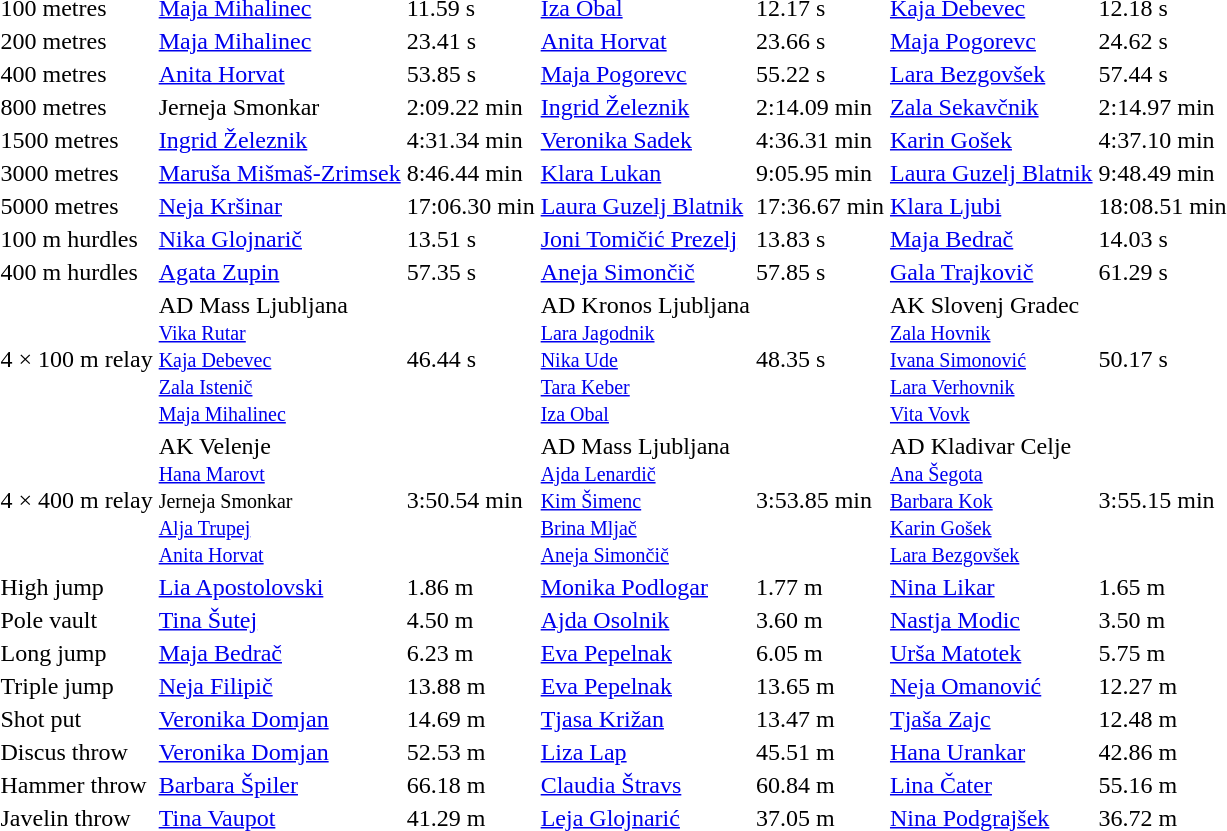<table>
<tr>
<td>100 metres</td>
<td><a href='#'>Maja Mihalinec</a></td>
<td>11.59 s</td>
<td><a href='#'>Iza Obal</a></td>
<td>12.17 s</td>
<td><a href='#'>Kaja Debevec</a></td>
<td>12.18 s</td>
</tr>
<tr>
<td>200 metres</td>
<td><a href='#'>Maja Mihalinec</a></td>
<td>23.41 s</td>
<td><a href='#'>Anita Horvat</a></td>
<td>23.66 s</td>
<td><a href='#'>Maja Pogorevc</a></td>
<td>24.62 s</td>
</tr>
<tr>
<td>400 metres</td>
<td><a href='#'>Anita Horvat</a></td>
<td>53.85 s</td>
<td><a href='#'>Maja Pogorevc</a></td>
<td>55.22 s</td>
<td><a href='#'>Lara Bezgovšek</a></td>
<td>57.44 s</td>
</tr>
<tr>
<td>800 metres</td>
<td>Jerneja Smonkar</td>
<td>2:09.22 min</td>
<td><a href='#'>Ingrid Železnik</a></td>
<td>2:14.09 min</td>
<td><a href='#'>Zala Sekavčnik</a></td>
<td>2:14.97 min</td>
</tr>
<tr>
<td>1500 metres</td>
<td><a href='#'>Ingrid Železnik</a></td>
<td>4:31.34 min</td>
<td><a href='#'>Veronika Sadek</a></td>
<td>4:36.31 min</td>
<td><a href='#'>Karin Gošek</a></td>
<td>4:37.10 min</td>
</tr>
<tr>
<td>3000 metres</td>
<td><a href='#'>Maruša Mišmaš-Zrimsek</a></td>
<td>8:46.44 min</td>
<td><a href='#'>Klara Lukan</a></td>
<td>9:05.95 min</td>
<td><a href='#'>Laura Guzelj Blatnik</a></td>
<td>9:48.49 min</td>
</tr>
<tr>
<td>5000 metres</td>
<td><a href='#'>Neja Kršinar</a></td>
<td>17:06.30 min</td>
<td><a href='#'>Laura Guzelj Blatnik</a></td>
<td>17:36.67 min</td>
<td><a href='#'>Klara Ljubi</a></td>
<td>18:08.51 min</td>
</tr>
<tr>
<td>100 m hurdles</td>
<td><a href='#'>Nika Glojnarič</a></td>
<td>13.51 s</td>
<td><a href='#'>Joni Tomičić Prezelj</a></td>
<td>13.83 s</td>
<td><a href='#'>Maja Bedrač</a></td>
<td>14.03 s</td>
</tr>
<tr>
<td>400 m hurdles</td>
<td><a href='#'>Agata Zupin</a></td>
<td>57.35 s</td>
<td><a href='#'>Aneja Simončič</a></td>
<td>57.85 s</td>
<td><a href='#'>Gala Trajkovič</a></td>
<td>61.29 s</td>
</tr>
<tr>
<td>4 × 100 m relay</td>
<td>AD Mass Ljubljana<br><small><a href='#'>Vika Rutar</a><br><a href='#'>Kaja Debevec</a><br><a href='#'>Zala Istenič</a><br><a href='#'>Maja Mihalinec</a></small></td>
<td>46.44 s</td>
<td>AD Kronos Ljubljana<br><small><a href='#'>Lara Jagodnik</a><br><a href='#'>Nika Ude</a><br><a href='#'>Tara Keber</a><br><a href='#'>Iza Obal</a></small></td>
<td>48.35 s</td>
<td>AK Slovenj Gradec<br><small><a href='#'>Zala Hovnik</a><br><a href='#'>Ivana Simonović</a><br><a href='#'>Lara Verhovnik</a><br><a href='#'>Vita Vovk</a></small></td>
<td>50.17 s</td>
</tr>
<tr>
<td>4 × 400 m relay</td>
<td>AK Velenje<br><small><a href='#'>Hana Marovt</a><br>Jerneja Smonkar<br><a href='#'>Alja Trupej</a><br><a href='#'>Anita Horvat</a></small></td>
<td>3:50.54 min</td>
<td>AD Mass Ljubljana<br><small><a href='#'>Ajda Lenardič</a><br><a href='#'>Kim Šimenc</a><br><a href='#'>Brina Mljač</a><br><a href='#'>Aneja Simončič</a></small></td>
<td>3:53.85 min</td>
<td>AD Kladivar Celje<br><small><a href='#'>Ana Šegota</a><br><a href='#'>Barbara Kok</a><br><a href='#'>Karin Gošek</a><br><a href='#'>Lara Bezgovšek</a></small></td>
<td>3:55.15 min</td>
</tr>
<tr>
<td>High jump</td>
<td><a href='#'>Lia Apostolovski</a></td>
<td>1.86 m</td>
<td><a href='#'>Monika Podlogar</a></td>
<td>1.77 m</td>
<td><a href='#'>Nina Likar</a></td>
<td>1.65 m</td>
</tr>
<tr>
<td>Pole vault</td>
<td><a href='#'>Tina Šutej</a></td>
<td>4.50 m</td>
<td><a href='#'>Ajda Osolnik</a></td>
<td>3.60 m</td>
<td><a href='#'>Nastja Modic</a></td>
<td>3.50 m</td>
</tr>
<tr>
<td>Long jump</td>
<td><a href='#'>Maja Bedrač</a></td>
<td>6.23 m</td>
<td><a href='#'>Eva Pepelnak</a></td>
<td>6.05 m</td>
<td><a href='#'>Urša Matotek</a></td>
<td>5.75 m </td>
</tr>
<tr>
<td>Triple jump</td>
<td><a href='#'>Neja Filipič</a></td>
<td>13.88 m</td>
<td><a href='#'>Eva Pepelnak</a></td>
<td>13.65 m</td>
<td><a href='#'>Neja Omanović</a></td>
<td>12.27 m</td>
</tr>
<tr>
<td>Shot put</td>
<td><a href='#'>Veronika Domjan</a></td>
<td>14.69 m</td>
<td><a href='#'>Tjasa Križan</a></td>
<td>13.47 m</td>
<td><a href='#'>Tjaša Zajc</a></td>
<td>12.48 m</td>
</tr>
<tr>
<td>Discus throw</td>
<td><a href='#'>Veronika Domjan</a></td>
<td>52.53 m</td>
<td><a href='#'>Liza Lap</a></td>
<td>45.51 m</td>
<td><a href='#'>Hana Urankar</a></td>
<td>42.86 m</td>
</tr>
<tr>
<td>Hammer throw</td>
<td><a href='#'>Barbara Špiler</a></td>
<td>66.18 m</td>
<td><a href='#'>Claudia Štravs</a></td>
<td>60.84 m</td>
<td><a href='#'>Lina Čater</a></td>
<td>55.16 m</td>
</tr>
<tr>
<td>Javelin throw</td>
<td><a href='#'>Tina Vaupot</a></td>
<td>41.29 m</td>
<td><a href='#'>Leja Glojnarić</a></td>
<td>37.05 m</td>
<td><a href='#'>Nina Podgrajšek</a></td>
<td>36.72 m</td>
</tr>
</table>
